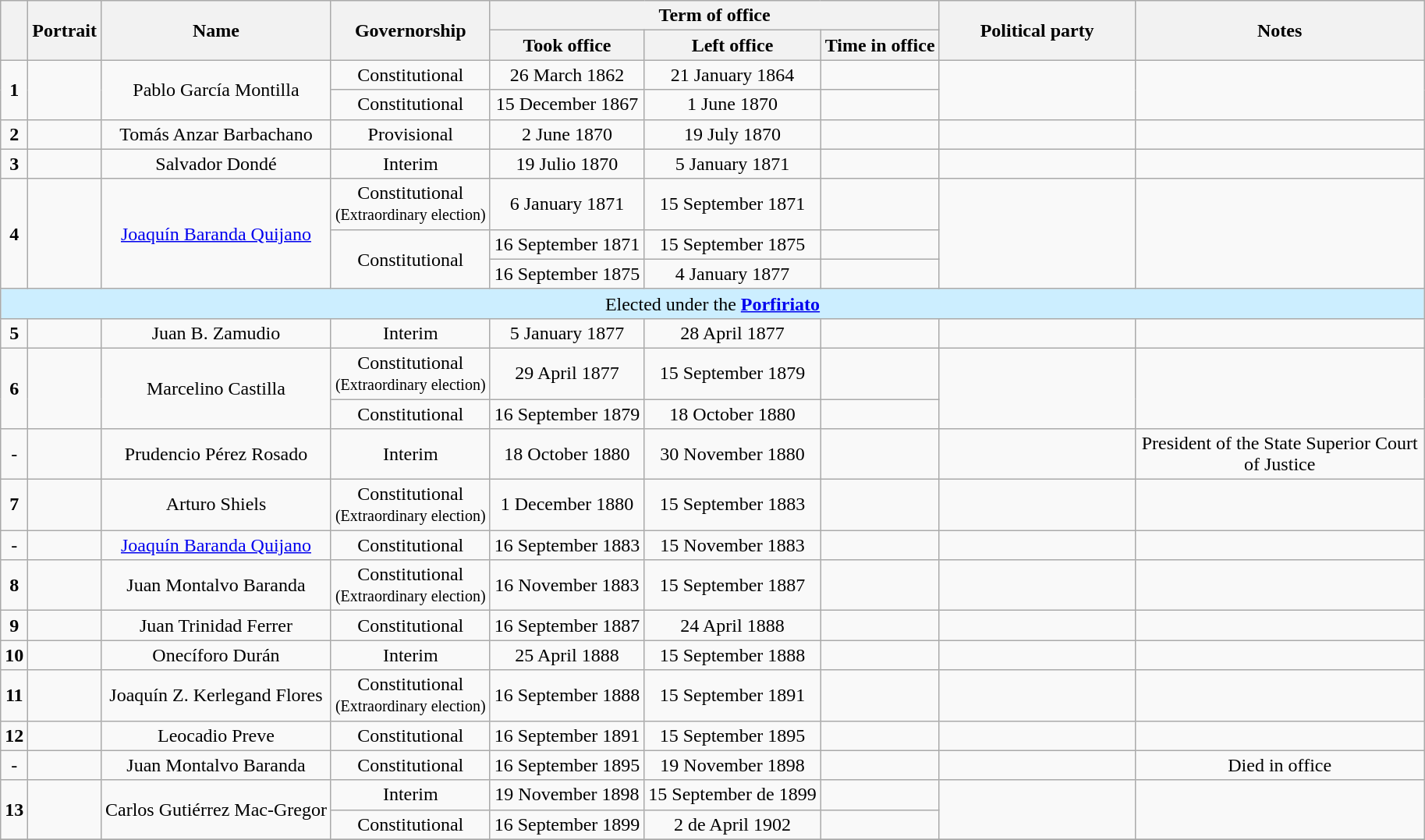<table class="wikitable" style="text-align:center;">
<tr>
<th scope="col" rowspan="2"></th>
<th scope="col" rowspan="2">Portrait</th>
<th scope="col" rowspan="2">Name</th>
<th scope="col" rowspan="2">Governorship</th>
<th scope="col" colspan="3" align="center">Term of office</th>
<th scope="col" rowspan="2" style="width:10em">Political party</th>
<th scope="col" rowspan="2" style="width:15em">Notes</th>
</tr>
<tr>
<th align="center">Took office</th>
<th>Left office</th>
<th>Time in office</th>
</tr>
<tr>
<td rowspan=2><strong>1</strong></td>
<td rowspan=2></td>
<td rowspan=2>Pablo García Montilla</td>
<td>Constitutional</td>
<td>26 March 1862</td>
<td>21 January 1864</td>
<td></td>
<td rowspan=2></td>
<td rowspan=2></td>
</tr>
<tr>
<td>Constitutional</td>
<td>15 December 1867</td>
<td>1 June 1870</td>
<td></td>
</tr>
<tr>
<td><strong>2</strong></td>
<td></td>
<td>Tomás Anzar Barbachano</td>
<td>Provisional</td>
<td>2 June 1870</td>
<td>19 July 1870</td>
<td></td>
<td></td>
<td></td>
</tr>
<tr>
<td><strong>3</strong></td>
<td></td>
<td>Salvador Dondé</td>
<td>Interim</td>
<td>19 Julio 1870</td>
<td>5 January 1871</td>
<td></td>
<td></td>
<td></td>
</tr>
<tr>
<td rowspan=3><strong>4</strong></td>
<td rowspan=3></td>
<td rowspan=3><a href='#'>Joaquín Baranda Quijano</a></td>
<td>Constitutional<br><small>(Extraordinary election)</small></td>
<td>6 January 1871</td>
<td>15 September 1871</td>
<td></td>
<td rowspan=3></td>
<td rowspan=3></td>
</tr>
<tr>
<td rowspan=2>Constitutional</td>
<td>16 September 1871</td>
<td>15 September 1875</td>
<td></td>
</tr>
<tr>
<td>16 September 1875</td>
<td>4 January 1877</td>
<td></td>
</tr>
<tr>
<td colspan=9 style=background-color:#CEF>Elected under the <strong><a href='#'>Porfiriato</a></strong></td>
</tr>
<tr>
<td><strong>5</strong></td>
<td></td>
<td>Juan B. Zamudio</td>
<td>Interim</td>
<td>5 January 1877</td>
<td>28 April 1877</td>
<td></td>
<td></td>
<td></td>
</tr>
<tr>
<td rowspan=2><strong>6</strong></td>
<td rowspan=2></td>
<td rowspan=2>Marcelino Castilla</td>
<td>Constitutional<br><small>(Extraordinary election)</small></td>
<td>29 April 1877</td>
<td>15 September 1879</td>
<td></td>
<td rowspan=2></td>
<td rowspan=2></td>
</tr>
<tr>
<td>Constitutional</td>
<td>16 September 1879</td>
<td>18 October 1880</td>
<td></td>
</tr>
<tr>
<td>-</td>
<td></td>
<td>Prudencio Pérez Rosado</td>
<td>Interim</td>
<td>18 October 1880</td>
<td>30 November 1880</td>
<td></td>
<td></td>
<td>President of the State Superior Court of Justice</td>
</tr>
<tr>
<td><strong>7</strong></td>
<td></td>
<td>Arturo Shiels</td>
<td>Constitutional<br><small>(Extraordinary election)</small></td>
<td>1 December 1880</td>
<td>15 September  1883</td>
<td></td>
<td></td>
<td></td>
</tr>
<tr>
<td>-</td>
<td></td>
<td><a href='#'>Joaquín Baranda Quijano</a></td>
<td>Constitutional</td>
<td>16 September 1883</td>
<td>15 November 1883</td>
<td></td>
<td></td>
<td></td>
</tr>
<tr>
<td><strong>8</strong></td>
<td></td>
<td>Juan Montalvo Baranda</td>
<td>Constitutional<br><small>(Extraordinary election)</small></td>
<td>16 November 1883</td>
<td>15 September 1887</td>
<td></td>
<td></td>
<td></td>
</tr>
<tr>
<td><strong>9</strong></td>
<td></td>
<td>Juan Trinidad Ferrer</td>
<td>Constitutional</td>
<td>16 September 1887</td>
<td>24 April 1888</td>
<td></td>
<td></td>
<td></td>
</tr>
<tr>
<td><strong>10</strong></td>
<td></td>
<td>Onecíforo Durán</td>
<td>Interim</td>
<td>25 April 1888</td>
<td>15 September 1888</td>
<td></td>
<td></td>
<td></td>
</tr>
<tr>
<td><strong>11</strong></td>
<td></td>
<td>Joaquín Z. Kerlegand Flores</td>
<td>Constitutional<br><small>(Extraordinary election)</small></td>
<td>16 September 1888</td>
<td>15 September 1891</td>
<td></td>
<td></td>
<td></td>
</tr>
<tr>
<td><strong>12</strong></td>
<td></td>
<td>Leocadio Preve</td>
<td>Constitutional</td>
<td>16 September 1891</td>
<td>15 September 1895</td>
<td></td>
<td></td>
<td></td>
</tr>
<tr>
<td>-</td>
<td></td>
<td>Juan Montalvo Baranda</td>
<td>Constitutional</td>
<td>16 September 1895</td>
<td>19 November 1898</td>
<td></td>
<td></td>
<td>Died in office</td>
</tr>
<tr>
<td rowspan=2><strong>13</strong></td>
<td rowspan=2></td>
<td rowspan=2>Carlos Gutiérrez Mac-Gregor</td>
<td>Interim</td>
<td>19 November 1898</td>
<td>15 September de 1899</td>
<td></td>
<td rowspan=2></td>
<td rowspan=2></td>
</tr>
<tr>
<td>Constitutional</td>
<td>16 September 1899</td>
<td>2 de April 1902</td>
<td></td>
</tr>
<tr>
</tr>
</table>
